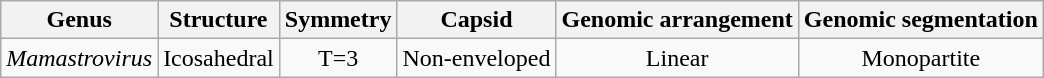<table class="wikitable sortable" style="text-align:center">
<tr>
<th>Genus</th>
<th>Structure</th>
<th>Symmetry</th>
<th>Capsid</th>
<th>Genomic arrangement</th>
<th>Genomic segmentation</th>
</tr>
<tr>
<td><em>Mamastrovirus</em></td>
<td>Icosahedral</td>
<td>T=3</td>
<td>Non-enveloped</td>
<td>Linear</td>
<td>Monopartite</td>
</tr>
</table>
